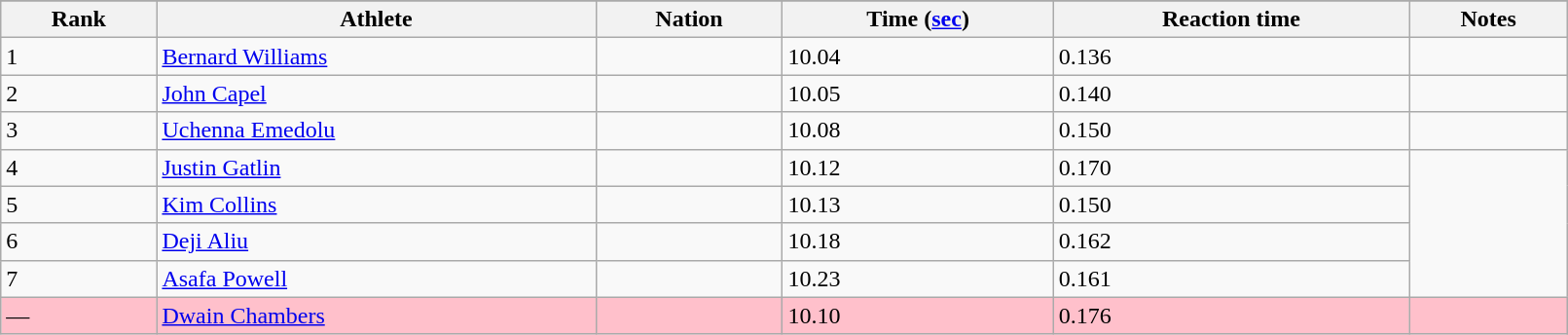<table class="wikitable" width=85%>
<tr>
</tr>
<tr>
<th>Rank</th>
<th>Athlete</th>
<th>Nation</th>
<th>Time (<a href='#'>sec</a>)</th>
<th>Reaction time</th>
<th>Notes</th>
</tr>
<tr>
<td>1</td>
<td><a href='#'>Bernard Williams</a></td>
<td></td>
<td>10.04</td>
<td>0.136</td>
<td></td>
</tr>
<tr>
<td>2</td>
<td><a href='#'>John Capel</a></td>
<td></td>
<td>10.05</td>
<td>0.140</td>
</tr>
<tr>
<td>3</td>
<td><a href='#'>Uchenna Emedolu</a></td>
<td></td>
<td>10.08</td>
<td>0.150</td>
<td></td>
</tr>
<tr>
<td>4</td>
<td><a href='#'>Justin Gatlin</a></td>
<td></td>
<td>10.12</td>
<td>0.170</td>
</tr>
<tr>
<td>5</td>
<td><a href='#'>Kim Collins</a></td>
<td></td>
<td>10.13</td>
<td>0.150</td>
</tr>
<tr>
<td>6</td>
<td><a href='#'>Deji Aliu</a></td>
<td></td>
<td>10.18</td>
<td>0.162</td>
</tr>
<tr>
<td>7</td>
<td><a href='#'>Asafa Powell</a></td>
<td></td>
<td>10.23</td>
<td>0.161</td>
</tr>
<tr bgcolor=pink>
<td>—</td>
<td><a href='#'>Dwain Chambers</a></td>
<td></td>
<td>10.10</td>
<td>0.176</td>
<td></td>
</tr>
</table>
